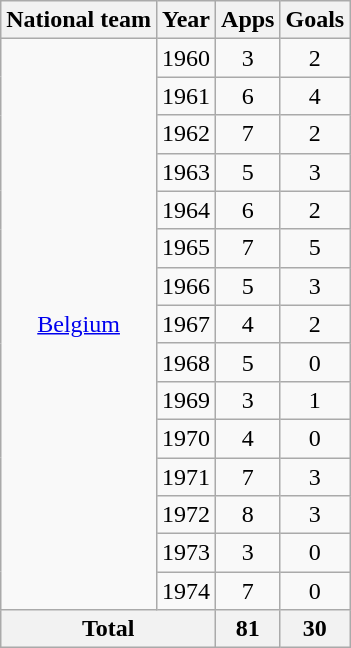<table class="wikitable" style="text-align:center">
<tr>
<th>National team</th>
<th>Year</th>
<th>Apps</th>
<th>Goals</th>
</tr>
<tr>
<td rowspan="15"><a href='#'>Belgium</a></td>
<td>1960</td>
<td>3</td>
<td>2</td>
</tr>
<tr>
<td>1961</td>
<td>6</td>
<td>4</td>
</tr>
<tr>
<td>1962</td>
<td>7</td>
<td>2</td>
</tr>
<tr>
<td>1963</td>
<td>5</td>
<td>3</td>
</tr>
<tr>
<td>1964</td>
<td>6</td>
<td>2</td>
</tr>
<tr>
<td>1965</td>
<td>7</td>
<td>5</td>
</tr>
<tr>
<td>1966</td>
<td>5</td>
<td>3</td>
</tr>
<tr>
<td>1967</td>
<td>4</td>
<td>2</td>
</tr>
<tr>
<td>1968</td>
<td>5</td>
<td>0</td>
</tr>
<tr>
<td>1969</td>
<td>3</td>
<td>1</td>
</tr>
<tr>
<td>1970</td>
<td>4</td>
<td>0</td>
</tr>
<tr>
<td>1971</td>
<td>7</td>
<td>3</td>
</tr>
<tr>
<td>1972</td>
<td>8</td>
<td>3</td>
</tr>
<tr>
<td>1973</td>
<td>3</td>
<td>0</td>
</tr>
<tr>
<td>1974</td>
<td>7</td>
<td>0</td>
</tr>
<tr>
<th colspan="2">Total</th>
<th>81</th>
<th>30</th>
</tr>
</table>
